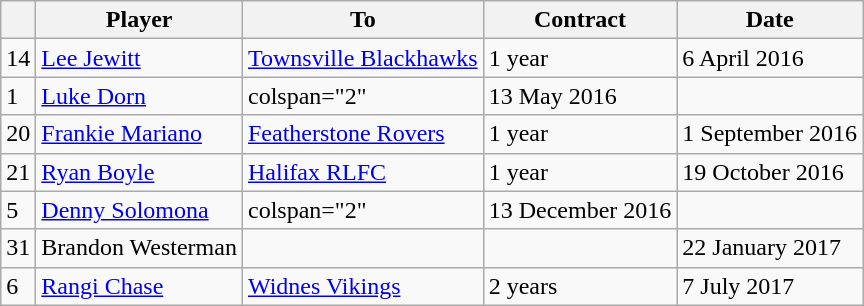<table class="wikitable defaultleft col1center">
<tr>
<th></th>
<th>Player</th>
<th>To</th>
<th>Contract</th>
<th>Date</th>
</tr>
<tr>
<td>14</td>
<td> <a href='#'>Lee Jewitt</a></td>
<td> <a href='#'>Townsville Blackhawks</a></td>
<td>1 year</td>
<td>6 April 2016</td>
</tr>
<tr>
<td>1</td>
<td> <a href='#'>Luke Dorn</a></td>
<td>colspan="2" </td>
<td>13 May 2016</td>
</tr>
<tr>
<td>20</td>
<td> <a href='#'>Frankie Mariano</a></td>
<td> <a href='#'>Featherstone Rovers</a></td>
<td>1 year</td>
<td>1 September 2016</td>
</tr>
<tr>
<td>21</td>
<td> <a href='#'>Ryan Boyle</a></td>
<td> <a href='#'>Halifax RLFC</a></td>
<td>1 year</td>
<td>19 October 2016</td>
</tr>
<tr>
<td>5</td>
<td> <a href='#'>Denny Solomona</a></td>
<td>colspan="2" </td>
<td>13 December 2016</td>
</tr>
<tr>
<td>31</td>
<td> Brandon Westerman</td>
<td></td>
<td></td>
<td>22 January 2017</td>
</tr>
<tr>
<td>6</td>
<td> <a href='#'>Rangi Chase</a></td>
<td> <a href='#'>Widnes Vikings</a></td>
<td>2 years</td>
<td>7 July 2017</td>
</tr>
</table>
